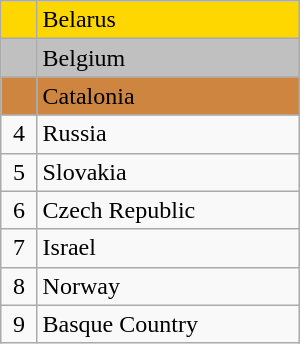<table class="wikitable" style="width:200px;">
<tr style="background:gold;">
<td align=center></td>
<td> Belarus</td>
</tr>
<tr style="background:silver;">
<td align=center></td>
<td> Belgium</td>
</tr>
<tr style="background:peru;">
<td align=center></td>
<td> Catalonia</td>
</tr>
<tr>
<td align=center>4</td>
<td> Russia</td>
</tr>
<tr>
<td align=center>5</td>
<td> Slovakia</td>
</tr>
<tr>
<td align=center>6</td>
<td> Czech Republic</td>
</tr>
<tr>
<td align=center>7</td>
<td> Israel</td>
</tr>
<tr>
<td align=center>8</td>
<td> Norway</td>
</tr>
<tr>
<td align=center>9</td>
<td> Basque Country</td>
</tr>
</table>
